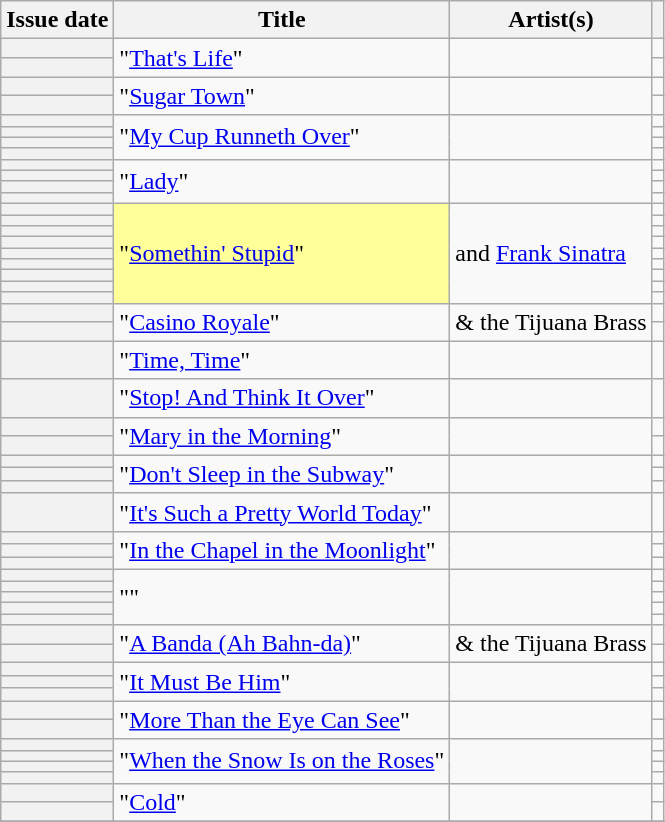<table class="wikitable sortable plainrowheaders">
<tr>
<th scope=col>Issue date</th>
<th scope=col>Title</th>
<th scope=col>Artist(s)</th>
<th scope=col class=unsortable></th>
</tr>
<tr>
<th scope=row></th>
<td rowspan="2">"<a href='#'>That's Life</a>"</td>
<td rowspan="2"></td>
<td align=center></td>
</tr>
<tr>
<th scope=row></th>
<td align=center></td>
</tr>
<tr>
<th scope=row></th>
<td rowspan="2">"<a href='#'>Sugar Town</a>"</td>
<td rowspan="2"></td>
<td align=center></td>
</tr>
<tr>
<th scope=row></th>
<td align=center></td>
</tr>
<tr>
<th scope=row></th>
<td rowspan="4">"<a href='#'>My Cup Runneth Over</a>"</td>
<td rowspan="4"></td>
<td align=center></td>
</tr>
<tr>
<th scope=row></th>
<td align=center></td>
</tr>
<tr>
<th scope=row></th>
<td align=center></td>
</tr>
<tr>
<th scope=row></th>
<td align=center></td>
</tr>
<tr>
<th scope=row></th>
<td rowspan="4">"<a href='#'>Lady</a>"</td>
<td rowspan="4"></td>
<td align=center></td>
</tr>
<tr>
<th scope=row></th>
<td align=center></td>
</tr>
<tr>
<th scope=row></th>
<td align=center></td>
</tr>
<tr>
<th scope=row></th>
<td align=center></td>
</tr>
<tr>
<th scope=row></th>
<td bgcolor=#FFFF99 rowspan="9">"<a href='#'>Somethin' Stupid</a>" </td>
<td rowspan="9"> and <a href='#'>Frank Sinatra</a></td>
<td align=center></td>
</tr>
<tr>
<th scope=row></th>
<td align=center></td>
</tr>
<tr>
<th scope=row></th>
<td align=center></td>
</tr>
<tr>
<th scope=row></th>
<td align=center></td>
</tr>
<tr>
<th scope=row></th>
<td align=center></td>
</tr>
<tr>
<th scope=row></th>
<td align=center></td>
</tr>
<tr>
<th scope=row></th>
<td align=center></td>
</tr>
<tr>
<th scope=row></th>
<td align=center></td>
</tr>
<tr>
<th scope=row></th>
<td align=center></td>
</tr>
<tr>
<th scope=row></th>
<td rowspan="2">"<a href='#'>Casino Royale</a>"</td>
<td rowspan="2"> & the Tijuana Brass</td>
<td align=center></td>
</tr>
<tr>
<th scope=row></th>
<td align=center></td>
</tr>
<tr>
<th scope=row></th>
<td rowspan="1">"<a href='#'>Time, Time</a>"</td>
<td rowspan="1"></td>
<td align=center></td>
</tr>
<tr>
<th scope=row></th>
<td rowspan="1">"<a href='#'>Stop! And Think It Over</a>"</td>
<td rowspan="1"></td>
<td align=center></td>
</tr>
<tr>
<th scope=row></th>
<td rowspan="2">"<a href='#'>Mary in the Morning</a>"</td>
<td rowspan="2"></td>
<td align=center></td>
</tr>
<tr>
<th scope=row></th>
<td align=center></td>
</tr>
<tr>
<th scope=row></th>
<td rowspan="3">"<a href='#'>Don't Sleep in the Subway</a>"</td>
<td rowspan="3"></td>
<td align=center></td>
</tr>
<tr>
<th scope=row></th>
<td align=center></td>
</tr>
<tr>
<th scope=row></th>
<td align=center></td>
</tr>
<tr>
<th scope=row></th>
<td rowspan="1">"<a href='#'>It's Such a Pretty World Today</a>"</td>
<td rowspan="1"></td>
<td align=center></td>
</tr>
<tr>
<th scope=row></th>
<td rowspan="3">"<a href='#'>In the Chapel in the Moonlight</a>"</td>
<td rowspan="3"></td>
<td align=center></td>
</tr>
<tr>
<th scope=row></th>
<td align=center></td>
</tr>
<tr>
<th scope=row></th>
<td align=center></td>
</tr>
<tr>
<th scope=row></th>
<td rowspan="5">""</td>
<td rowspan="5"></td>
<td align=center></td>
</tr>
<tr>
<th scope=row></th>
<td align=center></td>
</tr>
<tr>
<th scope=row></th>
<td align=center></td>
</tr>
<tr>
<th scope=row></th>
<td align=center></td>
</tr>
<tr>
<th scope=row></th>
<td align=center></td>
</tr>
<tr>
<th scope=row></th>
<td rowspan="2">"<a href='#'>A Banda (Ah Bahn-da)</a>"</td>
<td rowspan="2"> & the Tijuana Brass</td>
<td align=center></td>
</tr>
<tr>
<th scope=row></th>
<td align=center></td>
</tr>
<tr>
<th scope=row></th>
<td rowspan="3">"<a href='#'>It Must Be Him</a>"</td>
<td rowspan="3"></td>
<td align=center></td>
</tr>
<tr>
<th scope=row></th>
<td align=center></td>
</tr>
<tr>
<th scope=row></th>
<td align=center></td>
</tr>
<tr>
<th scope=row></th>
<td rowspan="2">"<a href='#'>More Than the Eye Can See</a>"</td>
<td rowspan="2"></td>
<td align=center></td>
</tr>
<tr>
<th scope=row></th>
<td align=center></td>
</tr>
<tr>
<th scope=row></th>
<td rowspan="4">"<a href='#'>When the Snow Is on the Roses</a>"</td>
<td rowspan="4"></td>
<td align=center></td>
</tr>
<tr>
<th scope=row></th>
<td align=center></td>
</tr>
<tr>
<th scope=row></th>
<td align=center></td>
</tr>
<tr>
<th scope=row></th>
<td align=center></td>
</tr>
<tr>
<th scope=row></th>
<td rowspan="2">"<a href='#'>Cold</a>"</td>
<td rowspan="2"></td>
<td align=center></td>
</tr>
<tr>
<th scope=row></th>
<td align=center></td>
</tr>
<tr>
</tr>
</table>
